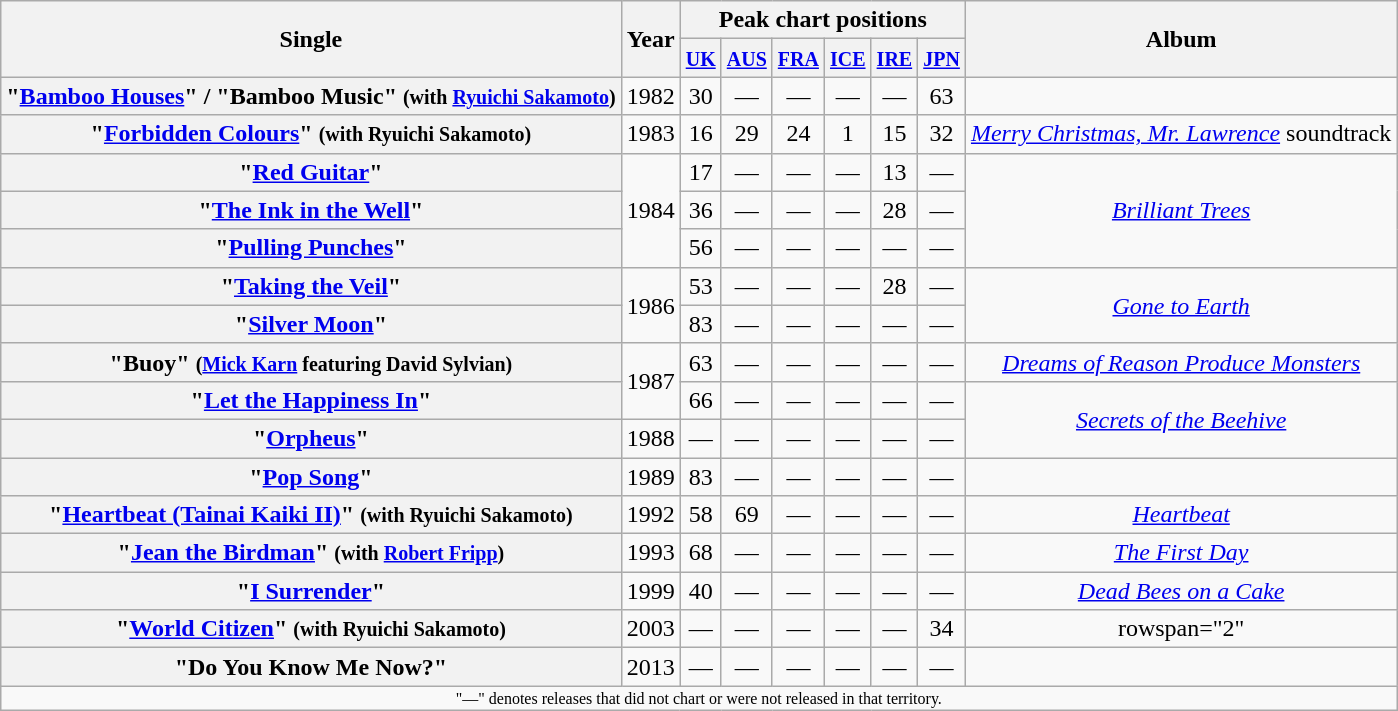<table class="wikitable plainrowheaders" style="text-align:center;">
<tr>
<th rowspan="2">Single</th>
<th rowspan="2">Year</th>
<th colspan="6">Peak chart positions</th>
<th rowspan="2">Album</th>
</tr>
<tr>
<th scope="col"><small><a href='#'>UK</a></small><br></th>
<th scope="col"><small><a href='#'>AUS</a></small><br></th>
<th scope="col"><small><a href='#'>FRA</a></small><br></th>
<th scope="col"><small><a href='#'>ICE</a></small><br></th>
<th scope="col"><small><a href='#'>IRE</a></small><br></th>
<th scope="col"><small><a href='#'>JPN</a><br></small></th>
</tr>
<tr>
<th scope="row">"<a href='#'>Bamboo Houses</a>" / "Bamboo Music" <small>(with <a href='#'>Ryuichi Sakamoto</a>)</small></th>
<td>1982</td>
<td>30</td>
<td>—</td>
<td>—</td>
<td>—</td>
<td>—</td>
<td>63</td>
<td></td>
</tr>
<tr>
<th scope="row">"<a href='#'>Forbidden Colours</a>" <small>(with Ryuichi Sakamoto)</small></th>
<td>1983</td>
<td>16</td>
<td>29</td>
<td>24</td>
<td>1</td>
<td>15</td>
<td>32</td>
<td><em><a href='#'>Merry Christmas, Mr. Lawrence</a></em> soundtrack</td>
</tr>
<tr>
<th scope="row">"<a href='#'>Red Guitar</a>"</th>
<td rowspan="3">1984</td>
<td>17</td>
<td>—</td>
<td>—</td>
<td>—</td>
<td>13</td>
<td>—</td>
<td rowspan="3"><em><a href='#'>Brilliant Trees</a></em></td>
</tr>
<tr>
<th scope="row">"<a href='#'>The Ink in the Well</a>"</th>
<td>36</td>
<td>—</td>
<td>—</td>
<td>—</td>
<td>28</td>
<td>—</td>
</tr>
<tr>
<th scope="row">"<a href='#'>Pulling Punches</a>"</th>
<td>56</td>
<td>—</td>
<td>—</td>
<td>—</td>
<td>—</td>
<td>—</td>
</tr>
<tr>
<th scope="row">"<a href='#'>Taking the Veil</a>"</th>
<td rowspan="2">1986</td>
<td>53</td>
<td>—</td>
<td>—</td>
<td>—</td>
<td>28</td>
<td>—</td>
<td rowspan="2"><em><a href='#'>Gone to Earth</a></em></td>
</tr>
<tr>
<th scope="row">"<a href='#'>Silver Moon</a>"</th>
<td>83</td>
<td>—</td>
<td>—</td>
<td>—</td>
<td>—</td>
<td>—</td>
</tr>
<tr>
<th scope="row">"Buoy" <small>(<a href='#'>Mick Karn</a> featuring David Sylvian)</small></th>
<td rowspan="2">1987</td>
<td>63</td>
<td>—</td>
<td>—</td>
<td>—</td>
<td>—</td>
<td>—</td>
<td><em><a href='#'>Dreams of Reason Produce Monsters</a></em></td>
</tr>
<tr>
<th scope="row">"<a href='#'>Let the Happiness In</a>"</th>
<td>66</td>
<td>—</td>
<td>—</td>
<td>—</td>
<td>—</td>
<td>—</td>
<td rowspan="2"><em><a href='#'>Secrets of the Beehive</a></em></td>
</tr>
<tr>
<th scope="row">"<a href='#'>Orpheus</a>"</th>
<td>1988</td>
<td>—</td>
<td>—</td>
<td>—</td>
<td>—</td>
<td>—</td>
<td>—</td>
</tr>
<tr>
<th scope="row">"<a href='#'>Pop Song</a>"</th>
<td>1989</td>
<td>83</td>
<td>—</td>
<td>—</td>
<td>—</td>
<td>—</td>
<td>—</td>
<td></td>
</tr>
<tr>
<th scope="row">"<a href='#'>Heartbeat (Tainai Kaiki II)</a>" <small>(with Ryuichi Sakamoto)</small></th>
<td>1992</td>
<td>58</td>
<td>69</td>
<td>—</td>
<td>—</td>
<td>—</td>
<td>—</td>
<td><em><a href='#'>Heartbeat</a></em></td>
</tr>
<tr>
<th scope="row">"<a href='#'>Jean the Birdman</a>" <small>(with <a href='#'>Robert Fripp</a>)</small></th>
<td>1993</td>
<td>68</td>
<td>—</td>
<td>—</td>
<td>—</td>
<td>—</td>
<td>—</td>
<td><em><a href='#'>The First Day</a></em></td>
</tr>
<tr>
<th scope="row">"<a href='#'>I Surrender</a>"</th>
<td>1999</td>
<td>40</td>
<td>—</td>
<td>—</td>
<td>—</td>
<td>—</td>
<td>—</td>
<td><em><a href='#'>Dead Bees on a Cake</a></em></td>
</tr>
<tr>
<th scope="row">"<a href='#'>World Citizen</a>" <small>(with Ryuichi Sakamoto)</small></th>
<td>2003</td>
<td>—</td>
<td>—</td>
<td>—</td>
<td>—</td>
<td>—</td>
<td>34</td>
<td>rowspan="2" </td>
</tr>
<tr>
<th scope="row">"Do You Know Me Now?"</th>
<td>2013</td>
<td>—</td>
<td>—</td>
<td>—</td>
<td>—</td>
<td>—</td>
<td>—</td>
</tr>
<tr>
<td colspan="9" style="font-size:8pt">"—" denotes releases that did not chart or were not released in that territory.</td>
</tr>
</table>
